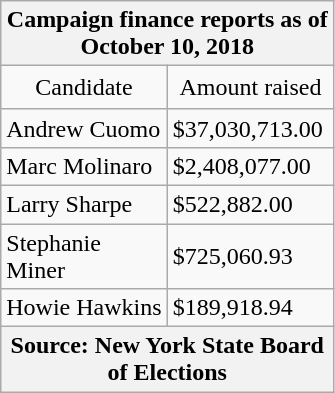<table class="wikitable">
<tr>
<th colspan="2">Campaign finance reports as of October 10, 2018</th>
</tr>
<tr style="text-align:center;">
<td style="padding:5px; width:100px;">Candidate</td>
<td style="padding:5px; width:100px;">Amount raised</td>
</tr>
<tr>
<td>Andrew Cuomo</td>
<td>$37,030,713.00</td>
</tr>
<tr>
<td>Marc Molinaro</td>
<td>$2,408,077.00</td>
</tr>
<tr>
<td>Larry Sharpe</td>
<td>$522,882.00</td>
</tr>
<tr>
<td>Stephanie Miner</td>
<td>$725,060.93</td>
</tr>
<tr>
<td>Howie Hawkins</td>
<td>$189,918.94</td>
</tr>
<tr>
<th colspan="2">Source: New York State Board of Elections</th>
</tr>
</table>
